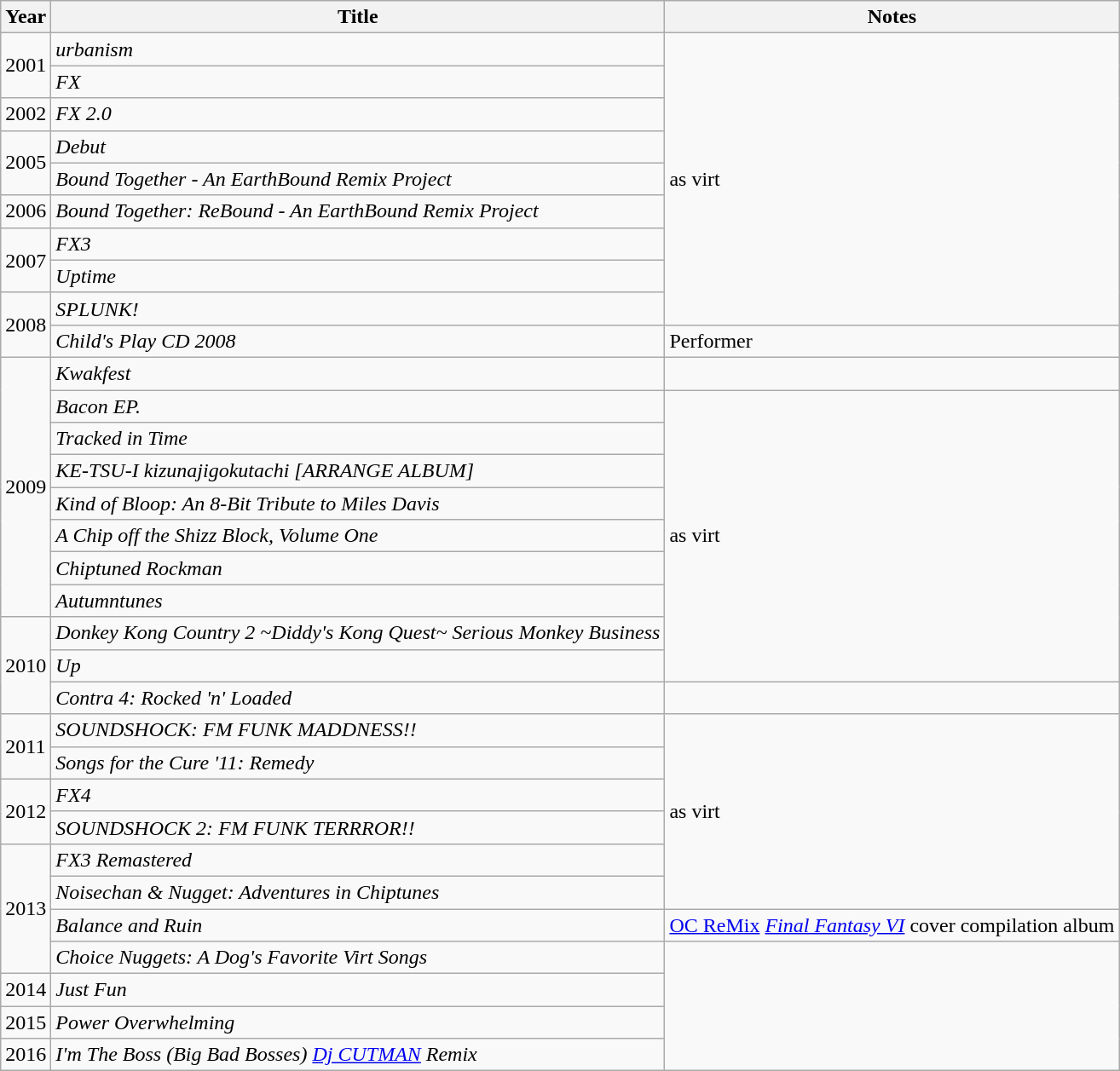<table class="wikitable sortable">
<tr>
<th>Year</th>
<th>Title</th>
<th>Notes</th>
</tr>
<tr>
<td rowspan="2">2001</td>
<td><em>urbanism</em></td>
<td rowspan="9">as virt</td>
</tr>
<tr>
<td><em>FX</em></td>
</tr>
<tr>
<td>2002</td>
<td><em>FX 2.0</em></td>
</tr>
<tr>
<td rowspan="2">2005</td>
<td><em>Debut</em></td>
</tr>
<tr>
<td><em>Bound Together - An EarthBound Remix Project</em></td>
</tr>
<tr>
<td>2006</td>
<td><em>Bound Together: ReBound - An EarthBound Remix Project</em></td>
</tr>
<tr>
<td rowspan="2">2007</td>
<td><em>FX3</em></td>
</tr>
<tr>
<td><em>Uptime</em></td>
</tr>
<tr>
<td rowspan="2">2008</td>
<td><em>SPLUNK!</em></td>
</tr>
<tr>
<td><em>Child's Play CD 2008</em></td>
<td>Performer</td>
</tr>
<tr>
<td rowspan="8">2009</td>
<td><em>Kwakfest</em></td>
<td></td>
</tr>
<tr>
<td><em>Bacon EP.</em></td>
<td rowspan="9">as virt</td>
</tr>
<tr>
<td><em>Tracked in Time</em></td>
</tr>
<tr>
<td><em>KE-TSU-I kizunajigokutachi [ARRANGE ALBUM]</em></td>
</tr>
<tr>
<td><em>Kind of Bloop: An 8-Bit Tribute to Miles Davis</em></td>
</tr>
<tr>
<td><em>A Chip off the Shizz Block, Volume One</em></td>
</tr>
<tr>
<td><em>Chiptuned Rockman</em></td>
</tr>
<tr>
<td><em>Autumntunes</em></td>
</tr>
<tr>
<td rowspan="3">2010</td>
<td><em>Donkey Kong Country 2 ~Diddy's Kong Quest~ Serious Monkey Business</em></td>
</tr>
<tr>
<td><em>Up</em></td>
</tr>
<tr>
<td><em>Contra 4: Rocked 'n' Loaded</em></td>
<td></td>
</tr>
<tr>
<td rowspan="2">2011</td>
<td><em>SOUNDSHOCK: FM FUNK MADDNESS!!</em></td>
<td rowspan="6">as virt</td>
</tr>
<tr>
<td><em>Songs for the Cure '11: Remedy</em></td>
</tr>
<tr>
<td rowspan="2">2012</td>
<td><em>FX4</em></td>
</tr>
<tr>
<td><em>SOUNDSHOCK 2: FM FUNK TERRROR!!</em></td>
</tr>
<tr>
<td rowspan="4">2013</td>
<td><em>FX3 Remastered</em></td>
</tr>
<tr>
<td><em>Noisechan & Nugget: Adventures in Chiptunes</em></td>
</tr>
<tr>
<td><em>Balance and Ruin</em></td>
<td><a href='#'>OC ReMix</a> <em><a href='#'>Final Fantasy VI</a></em> cover compilation album </td>
</tr>
<tr>
<td><em>Choice Nuggets: A Dog's Favorite Virt Songs</em></td>
<td rowspan="4"></td>
</tr>
<tr>
<td>2014</td>
<td><em>Just Fun</em></td>
</tr>
<tr>
<td>2015</td>
<td><em>Power Overwhelming</em></td>
</tr>
<tr>
<td>2016</td>
<td><em>I'm The Boss (Big Bad Bosses) <a href='#'>Dj CUTMAN</a> Remix</em></td>
</tr>
</table>
